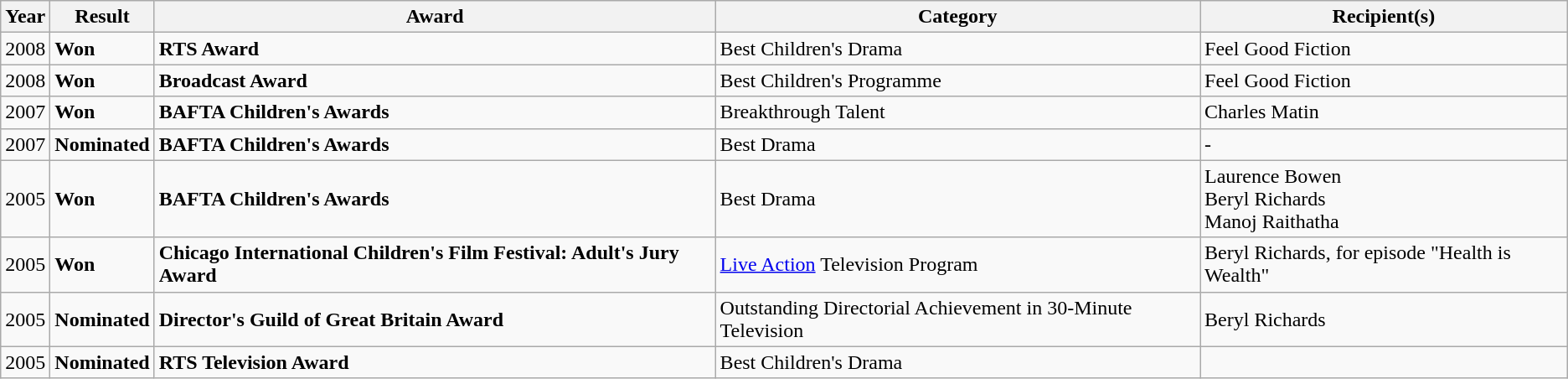<table class="wikitable">
<tr>
<th>Year</th>
<th>Result</th>
<th>Award</th>
<th>Category</th>
<th>Recipient(s)</th>
</tr>
<tr>
<td>2008</td>
<td><strong>Won</strong></td>
<td><strong>RTS Award</strong></td>
<td>Best Children's Drama</td>
<td>Feel Good Fiction</td>
</tr>
<tr>
<td>2008</td>
<td><strong>Won</strong></td>
<td><strong>Broadcast Award</strong></td>
<td>Best Children's Programme</td>
<td>Feel Good Fiction</td>
</tr>
<tr>
<td>2007</td>
<td><strong>Won</strong></td>
<td><strong>BAFTA Children's Awards</strong></td>
<td>Breakthrough Talent</td>
<td>Charles Matin</td>
</tr>
<tr>
<td>2007</td>
<td><strong>Nominated</strong></td>
<td><strong>BAFTA Children's Awards</strong></td>
<td>Best Drama</td>
<td Laurence Bowen>-</td>
</tr>
<tr>
<td>2005</td>
<td><strong>Won</strong></td>
<td><strong>BAFTA Children's Awards</strong></td>
<td>Best Drama</td>
<td>Laurence Bowen<br>Beryl Richards<br>Manoj Raithatha</td>
</tr>
<tr>
<td>2005</td>
<td><strong>Won</strong></td>
<td><strong>Chicago International Children's Film Festival: Adult's Jury Award</strong></td>
<td><a href='#'>Live Action</a> Television Program</td>
<td>Beryl Richards, for episode "Health is Wealth"</td>
</tr>
<tr>
<td>2005</td>
<td><strong>Nominated</strong></td>
<td><strong>Director's Guild of Great Britain Award</strong></td>
<td>Outstanding Directorial Achievement in 30-Minute Television</td>
<td>Beryl Richards</td>
</tr>
<tr>
<td>2005</td>
<td><strong>Nominated</strong></td>
<td><strong>RTS Television Award</strong></td>
<td>Best Children's Drama</td>
<td></td>
</tr>
</table>
